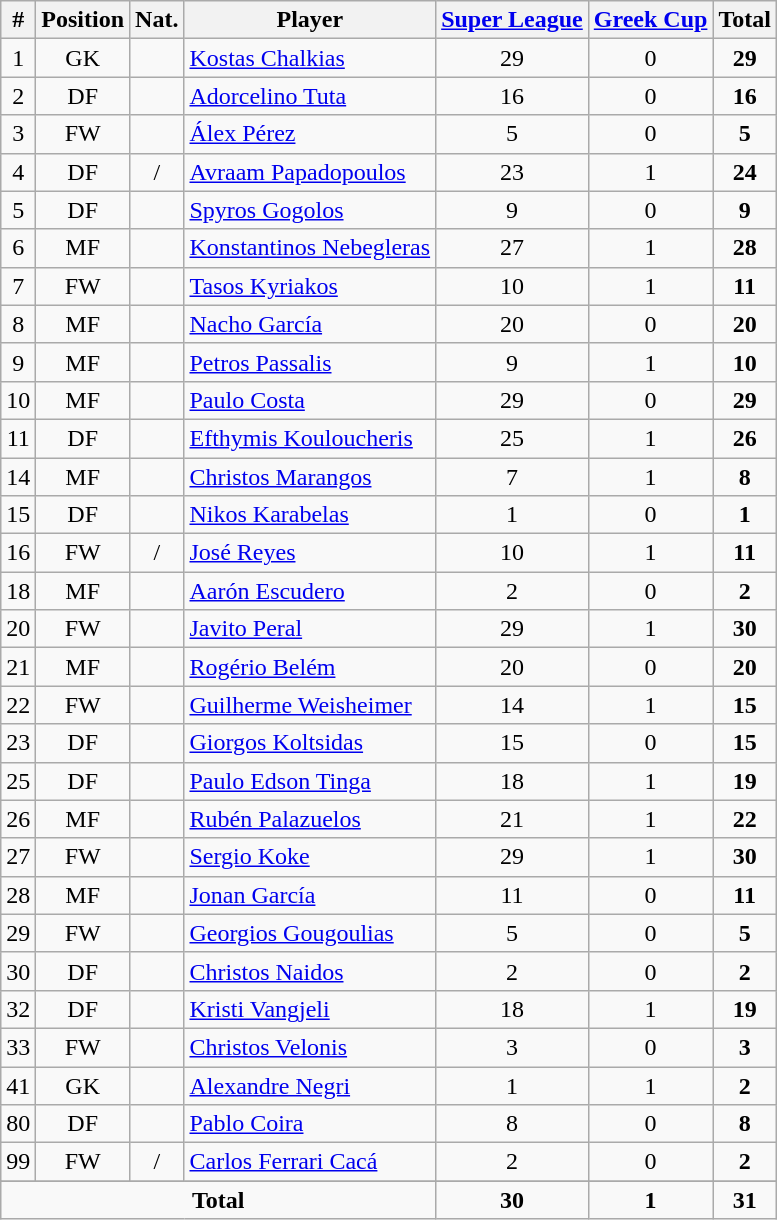<table class="wikitable sortable" style="text-align:center">
<tr>
<th>#</th>
<th>Position</th>
<th>Nat.</th>
<th>Player</th>
<th><a href='#'>Super League</a></th>
<th><a href='#'>Greek Cup</a></th>
<th>Total</th>
</tr>
<tr>
<td>1</td>
<td>GK</td>
<td></td>
<td align=left><a href='#'>Kostas Chalkias</a></td>
<td>29</td>
<td>0</td>
<td><strong>29</strong></td>
</tr>
<tr>
<td>2</td>
<td>DF</td>
<td></td>
<td align=left><a href='#'>Adorcelino Tuta</a></td>
<td>16</td>
<td>0</td>
<td><strong>16</strong></td>
</tr>
<tr>
<td>3</td>
<td>FW</td>
<td></td>
<td align=left><a href='#'>Álex Pérez</a></td>
<td>5</td>
<td>0</td>
<td><strong>5</strong></td>
</tr>
<tr>
<td>4</td>
<td>DF</td>
<td> / </td>
<td align=left><a href='#'>Avraam Papadopoulos</a></td>
<td>23</td>
<td>1</td>
<td><strong>24</strong></td>
</tr>
<tr>
<td>5</td>
<td>DF</td>
<td></td>
<td align=left><a href='#'>Spyros Gogolos</a></td>
<td>9</td>
<td>0</td>
<td><strong>9</strong></td>
</tr>
<tr>
<td>6</td>
<td>MF</td>
<td></td>
<td align=left><a href='#'>Konstantinos Nebegleras</a></td>
<td>27</td>
<td>1</td>
<td><strong>28</strong></td>
</tr>
<tr>
<td>7</td>
<td>FW</td>
<td></td>
<td align=left><a href='#'>Tasos Kyriakos</a></td>
<td>10</td>
<td>1</td>
<td><strong>11</strong></td>
</tr>
<tr>
<td>8</td>
<td>MF</td>
<td></td>
<td align=left><a href='#'>Nacho García</a></td>
<td>20</td>
<td>0</td>
<td><strong>20</strong></td>
</tr>
<tr>
<td>9</td>
<td>MF</td>
<td></td>
<td align=left><a href='#'>Petros Passalis</a></td>
<td>9</td>
<td>1</td>
<td><strong>10</strong></td>
</tr>
<tr>
<td>10</td>
<td>MF</td>
<td></td>
<td align=left><a href='#'>Paulo Costa</a></td>
<td>29</td>
<td>0</td>
<td><strong>29</strong></td>
</tr>
<tr>
<td>11</td>
<td>DF</td>
<td></td>
<td align=left><a href='#'>Efthymis Kouloucheris</a></td>
<td>25</td>
<td>1</td>
<td><strong>26</strong></td>
</tr>
<tr>
<td>14</td>
<td>MF</td>
<td></td>
<td align=left><a href='#'>Christos Marangos</a></td>
<td>7</td>
<td>1</td>
<td><strong>8</strong></td>
</tr>
<tr>
<td>15</td>
<td>DF</td>
<td></td>
<td align=left><a href='#'>Nikos Karabelas</a></td>
<td>1</td>
<td>0</td>
<td><strong>1</strong></td>
</tr>
<tr>
<td>16</td>
<td>FW</td>
<td> / </td>
<td align=left><a href='#'>José Reyes</a></td>
<td>10</td>
<td>1</td>
<td><strong>11</strong></td>
</tr>
<tr>
<td>18</td>
<td>MF</td>
<td></td>
<td align=left><a href='#'>Aarón Escudero</a></td>
<td>2</td>
<td>0</td>
<td><strong>2</strong></td>
</tr>
<tr>
<td>20</td>
<td>FW</td>
<td></td>
<td align=left><a href='#'>Javito Peral</a></td>
<td>29</td>
<td>1</td>
<td><strong>30</strong></td>
</tr>
<tr>
<td>21</td>
<td>MF</td>
<td></td>
<td align=left><a href='#'>Rogério Belém</a></td>
<td>20</td>
<td>0</td>
<td><strong>20</strong></td>
</tr>
<tr>
<td>22</td>
<td>FW</td>
<td></td>
<td align=left><a href='#'>Guilherme Weisheimer</a></td>
<td>14</td>
<td>1</td>
<td><strong>15</strong></td>
</tr>
<tr>
<td>23</td>
<td>DF</td>
<td></td>
<td align=left><a href='#'>Giorgos Koltsidas</a></td>
<td>15</td>
<td>0</td>
<td><strong>15</strong></td>
</tr>
<tr>
<td>25</td>
<td>DF</td>
<td></td>
<td align=left><a href='#'>Paulo Edson Tinga</a></td>
<td>18</td>
<td>1</td>
<td><strong>19</strong></td>
</tr>
<tr>
<td>26</td>
<td>MF</td>
<td></td>
<td align=left><a href='#'>Rubén Palazuelos</a></td>
<td>21</td>
<td>1</td>
<td><strong>22</strong></td>
</tr>
<tr>
<td>27</td>
<td>FW</td>
<td></td>
<td align=left><a href='#'>Sergio Koke</a></td>
<td>29</td>
<td>1</td>
<td><strong>30</strong></td>
</tr>
<tr>
<td>28</td>
<td>MF</td>
<td></td>
<td align=left><a href='#'>Jonan García</a></td>
<td>11</td>
<td>0</td>
<td><strong>11</strong></td>
</tr>
<tr>
<td>29</td>
<td>FW</td>
<td></td>
<td align=left><a href='#'>Georgios Gougoulias</a></td>
<td>5</td>
<td>0</td>
<td><strong>5</strong></td>
</tr>
<tr>
<td>30</td>
<td>DF</td>
<td></td>
<td align=left><a href='#'>Christos Naidos</a></td>
<td>2</td>
<td>0</td>
<td><strong>2</strong></td>
</tr>
<tr>
<td>32</td>
<td>DF</td>
<td></td>
<td align=left><a href='#'>Kristi Vangjeli</a></td>
<td>18</td>
<td>1</td>
<td><strong>19</strong></td>
</tr>
<tr>
<td>33</td>
<td>FW</td>
<td></td>
<td align=left><a href='#'>Christos Velonis</a></td>
<td>3</td>
<td>0</td>
<td><strong>3</strong></td>
</tr>
<tr>
<td>41</td>
<td>GK</td>
<td></td>
<td align=left><a href='#'>Alexandre Negri</a></td>
<td>1</td>
<td>1</td>
<td><strong>2</strong></td>
</tr>
<tr>
<td>80</td>
<td>DF</td>
<td></td>
<td align=left><a href='#'>Pablo Coira</a></td>
<td>8</td>
<td>0</td>
<td><strong>8</strong></td>
</tr>
<tr>
<td>99</td>
<td>FW</td>
<td> / </td>
<td align=left><a href='#'>Carlos Ferrari Cacá</a></td>
<td>2</td>
<td>0</td>
<td><strong>2</strong></td>
</tr>
<tr>
</tr>
<tr class="sortbottom">
<td colspan=4><strong>Total</strong></td>
<td><strong>30</strong></td>
<td><strong>1</strong></td>
<td><strong>31</strong></td>
</tr>
</table>
